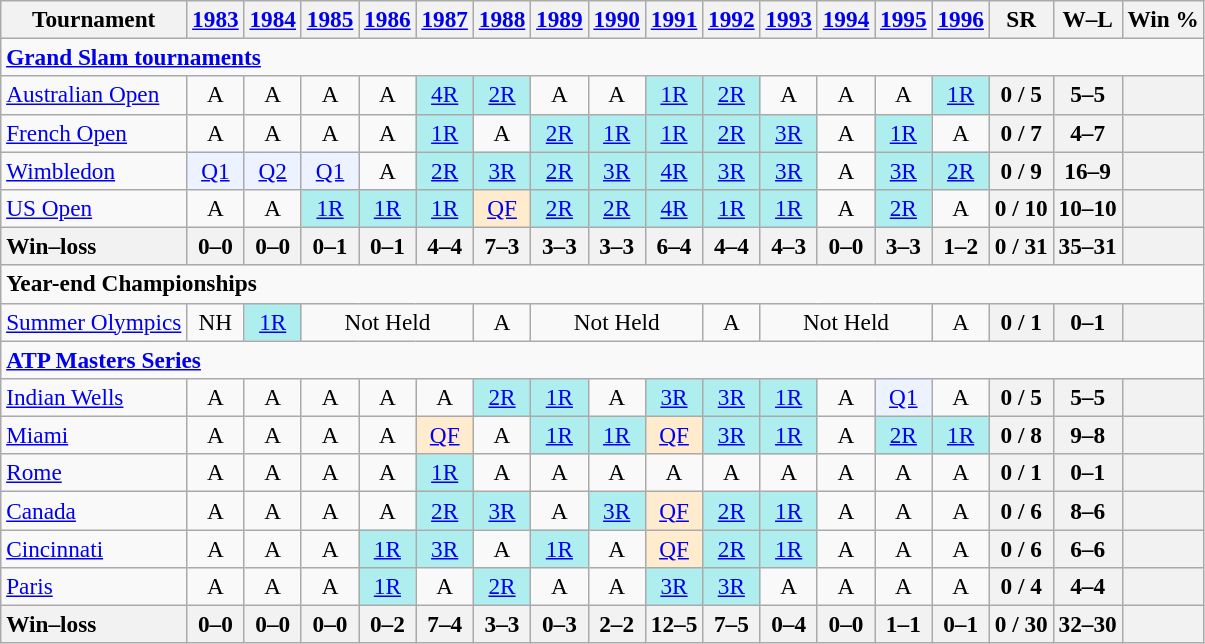<table class=wikitable style=text-align:center;font-size:97%>
<tr>
<th>Tournament</th>
<th><a href='#'>1983</a></th>
<th><a href='#'>1984</a></th>
<th><a href='#'>1985</a></th>
<th><a href='#'>1986</a></th>
<th><a href='#'>1987</a></th>
<th><a href='#'>1988</a></th>
<th><a href='#'>1989</a></th>
<th><a href='#'>1990</a></th>
<th><a href='#'>1991</a></th>
<th><a href='#'>1992</a></th>
<th><a href='#'>1993</a></th>
<th><a href='#'>1994</a></th>
<th><a href='#'>1995</a></th>
<th><a href='#'>1996</a></th>
<th>SR</th>
<th>W–L</th>
<th>Win %</th>
</tr>
<tr>
<td colspan=23 align=left><strong><a href='#'>Grand Slam tournaments</a></strong></td>
</tr>
<tr>
<td align=left><a href='#'>Australian Open</a></td>
<td>A</td>
<td>A</td>
<td>A</td>
<td>A</td>
<td bgcolor=afeeee><a href='#'>4R</a></td>
<td bgcolor=afeeee><a href='#'>2R</a></td>
<td>A</td>
<td>A</td>
<td bgcolor=afeeee><a href='#'>1R</a></td>
<td bgcolor=afeeee><a href='#'>2R</a></td>
<td>A</td>
<td>A</td>
<td>A</td>
<td bgcolor=afeeee><a href='#'>1R</a></td>
<th>0 / 5</th>
<th>5–5</th>
<th></th>
</tr>
<tr>
<td align=left><a href='#'>French Open</a></td>
<td>A</td>
<td>A</td>
<td>A</td>
<td>A</td>
<td bgcolor=afeeee><a href='#'>1R</a></td>
<td>A</td>
<td bgcolor=afeeee><a href='#'>2R</a></td>
<td bgcolor=afeeee><a href='#'>1R</a></td>
<td bgcolor=afeeee><a href='#'>1R</a></td>
<td bgcolor=afeeee><a href='#'>2R</a></td>
<td bgcolor=afeeee><a href='#'>3R</a></td>
<td>A</td>
<td bgcolor=afeeee><a href='#'>1R</a></td>
<td>A</td>
<th>0 / 7</th>
<th>4–7</th>
<th></th>
</tr>
<tr>
<td align=left><a href='#'>Wimbledon</a></td>
<td bgcolor=ecf2ff><a href='#'>Q1</a></td>
<td bgcolor=ecf2ff><a href='#'>Q2</a></td>
<td bgcolor=ecf2ff><a href='#'>Q1</a></td>
<td>A</td>
<td bgcolor=afeeee><a href='#'>2R</a></td>
<td bgcolor=afeeee><a href='#'>3R</a></td>
<td bgcolor=afeeee><a href='#'>2R</a></td>
<td bgcolor=afeeee><a href='#'>3R</a></td>
<td bgcolor=afeeee><a href='#'>4R</a></td>
<td bgcolor=afeeee><a href='#'>3R</a></td>
<td bgcolor=afeeee><a href='#'>3R</a></td>
<td>A</td>
<td bgcolor=afeeee><a href='#'>3R</a></td>
<td bgcolor=afeeee><a href='#'>2R</a></td>
<th>0 / 9</th>
<th>16–9</th>
<th></th>
</tr>
<tr>
<td align=left><a href='#'>US Open</a></td>
<td>A</td>
<td>A</td>
<td bgcolor=afeeee><a href='#'>1R</a></td>
<td bgcolor=afeeee><a href='#'>1R</a></td>
<td bgcolor=afeeee><a href='#'>1R</a></td>
<td bgcolor=ffebcd><a href='#'>QF</a></td>
<td bgcolor=afeeee><a href='#'>2R</a></td>
<td bgcolor=afeeee><a href='#'>2R</a></td>
<td bgcolor=afeeee><a href='#'>4R</a></td>
<td bgcolor=afeeee><a href='#'>1R</a></td>
<td bgcolor=afeeee><a href='#'>1R</a></td>
<td>A</td>
<td bgcolor=afeeee><a href='#'>2R</a></td>
<td>A</td>
<th>0 / 10</th>
<th>10–10</th>
<th></th>
</tr>
<tr>
<th style=text-align:left>Win–loss</th>
<th>0–0</th>
<th>0–0</th>
<th>0–1</th>
<th>0–1</th>
<th>4–4</th>
<th>7–3</th>
<th>3–3</th>
<th>3–3</th>
<th>6–4</th>
<th>4–4</th>
<th>4–3</th>
<th>0–0</th>
<th>3–3</th>
<th>1–2</th>
<th>0 / 31</th>
<th>35–31</th>
<th></th>
</tr>
<tr>
<td colspan=23 align=left><strong>Year-end Championships</strong></td>
</tr>
<tr>
<td align=left><a href='#'>Summer Olympics</a></td>
<td colspan="1" align="center">NH</td>
<td bgcolor=afeeee><a href='#'>1R</a></td>
<td colspan="3" align="center">Not Held</td>
<td>A</td>
<td colspan="3" align="center">Not Held</td>
<td>A</td>
<td colspan="3" align="center">Not Held</td>
<td>A</td>
<th>0 / 1</th>
<th>0–1</th>
<th></th>
</tr>
<tr>
<td colspan=23 align=left><strong><a href='#'>ATP Masters Series</a></strong></td>
</tr>
<tr>
<td align=left><a href='#'>Indian Wells</a></td>
<td>A</td>
<td>A</td>
<td>A</td>
<td>A</td>
<td>A</td>
<td bgcolor=afeeee><a href='#'>2R</a></td>
<td bgcolor=afeeee><a href='#'>1R</a></td>
<td>A</td>
<td bgcolor=afeeee><a href='#'>3R</a></td>
<td bgcolor=afeeee><a href='#'>3R</a></td>
<td bgcolor=afeeee><a href='#'>1R</a></td>
<td>A</td>
<td bgcolor=ecf2ff><a href='#'>Q1</a></td>
<td>A</td>
<th>0 / 5</th>
<th>5–5</th>
<th></th>
</tr>
<tr>
<td align=left><a href='#'>Miami</a></td>
<td>A</td>
<td>A</td>
<td>A</td>
<td>A</td>
<td bgcolor=ffebcd><a href='#'>QF</a></td>
<td>A</td>
<td bgcolor=afeeee><a href='#'>1R</a></td>
<td bgcolor=afeeee><a href='#'>1R</a></td>
<td bgcolor=ffebcd><a href='#'>QF</a></td>
<td bgcolor=afeeee><a href='#'>3R</a></td>
<td bgcolor=afeeee><a href='#'>1R</a></td>
<td>A</td>
<td bgcolor=afeeee><a href='#'>2R</a></td>
<td bgcolor=afeeee><a href='#'>1R</a></td>
<th>0 / 8</th>
<th>9–8</th>
<th></th>
</tr>
<tr>
<td align=left><a href='#'>Rome</a></td>
<td>A</td>
<td>A</td>
<td>A</td>
<td>A</td>
<td bgcolor=afeeee><a href='#'>1R</a></td>
<td>A</td>
<td>A</td>
<td>A</td>
<td>A</td>
<td>A</td>
<td>A</td>
<td>A</td>
<td>A</td>
<td>A</td>
<th>0 / 1</th>
<th>0–1</th>
<th></th>
</tr>
<tr>
<td align=left><a href='#'>Canada</a></td>
<td>A</td>
<td>A</td>
<td>A</td>
<td>A</td>
<td bgcolor=afeeee><a href='#'>2R</a></td>
<td bgcolor=afeeee><a href='#'>3R</a></td>
<td>A</td>
<td bgcolor=afeeee><a href='#'>3R</a></td>
<td bgcolor=ffebcd><a href='#'>QF</a></td>
<td bgcolor=afeeee><a href='#'>2R</a></td>
<td bgcolor=afeeee><a href='#'>1R</a></td>
<td>A</td>
<td>A</td>
<td>A</td>
<th>0 / 6</th>
<th>8–6</th>
<th></th>
</tr>
<tr>
<td align=left><a href='#'>Cincinnati</a></td>
<td>A</td>
<td>A</td>
<td>A</td>
<td bgcolor=afeeee><a href='#'>1R</a></td>
<td bgcolor=afeeee><a href='#'>3R</a></td>
<td>A</td>
<td bgcolor=afeeee><a href='#'>1R</a></td>
<td>A</td>
<td bgcolor=ffebcd><a href='#'>QF</a></td>
<td bgcolor=afeeee><a href='#'>2R</a></td>
<td bgcolor=afeeee><a href='#'>1R</a></td>
<td>A</td>
<td>A</td>
<td>A</td>
<th>0 / 6</th>
<th>6–6</th>
<th></th>
</tr>
<tr>
<td align=left><a href='#'>Paris</a></td>
<td>A</td>
<td>A</td>
<td>A</td>
<td bgcolor=afeeee><a href='#'>1R</a></td>
<td>A</td>
<td bgcolor=afeeee><a href='#'>2R</a></td>
<td>A</td>
<td>A</td>
<td bgcolor=afeeee><a href='#'>3R</a></td>
<td bgcolor=afeeee><a href='#'>3R</a></td>
<td>A</td>
<td>A</td>
<td>A</td>
<td>A</td>
<th>0 / 4</th>
<th>4–4</th>
<th></th>
</tr>
<tr>
<th style=text-align:left>Win–loss</th>
<th>0–0</th>
<th>0–0</th>
<th>0–0</th>
<th>0–2</th>
<th>7–4</th>
<th>3–3</th>
<th>0–3</th>
<th>2–2</th>
<th>12–5</th>
<th>7–5</th>
<th>0–4</th>
<th>0–0</th>
<th>1–1</th>
<th>0–1</th>
<th>0 / 30</th>
<th>32–30</th>
<th></th>
</tr>
</table>
